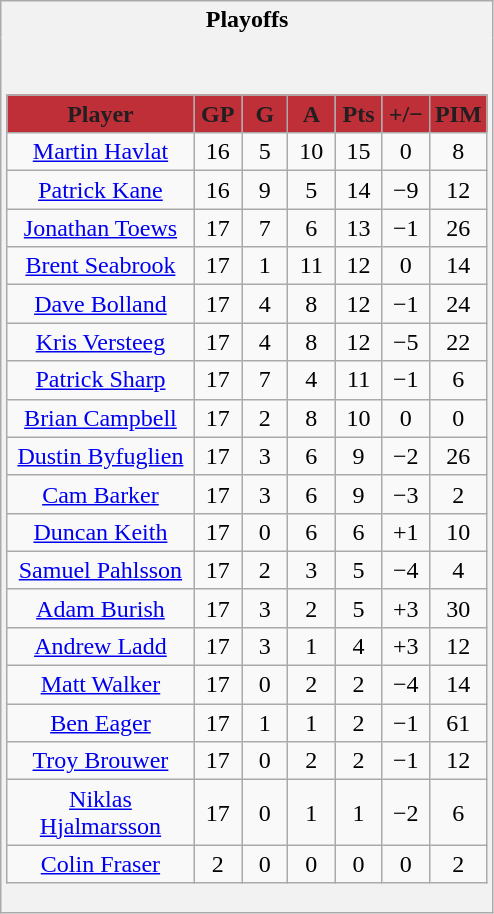<table class="wikitable" style="border: 1px solid #aaa;">
<tr>
<th style="border: 0;">Playoffs</th>
</tr>
<tr>
<td style="background: #f2f2f2; border: 0; text-align: center;"><br><table class="wikitable sortable" width="100%">
<tr align=center>
<th style="background:#BF2F38; color:#231F20;" width="40%">Player</th>
<th style="background:#BF2F38; color:#231F20;" width="10%">GP</th>
<th style="background:#BF2F38; color:#231F20;" width="10%">G</th>
<th style="background:#BF2F38; color:#231F20;" width="10%">A</th>
<th style="background:#BF2F38; color:#231F20;" width="10%">Pts</th>
<th style="background:#BF2F38; color:#231F20;" width="10%">+/−</th>
<th style="background:#BF2F38; color:#231F20;" width="10%">PIM</th>
</tr>
<tr>
<td><a href='#'>Martin Havlat</a></td>
<td>16</td>
<td>5</td>
<td>10</td>
<td>15</td>
<td>0</td>
<td>8</td>
</tr>
<tr>
<td><a href='#'>Patrick Kane</a></td>
<td>16</td>
<td>9</td>
<td>5</td>
<td>14</td>
<td>−9</td>
<td>12</td>
</tr>
<tr>
<td><a href='#'>Jonathan Toews</a></td>
<td>17</td>
<td>7</td>
<td>6</td>
<td>13</td>
<td>−1</td>
<td>26</td>
</tr>
<tr>
<td><a href='#'>Brent Seabrook</a></td>
<td>17</td>
<td>1</td>
<td>11</td>
<td>12</td>
<td>0</td>
<td>14</td>
</tr>
<tr>
<td><a href='#'>Dave Bolland</a></td>
<td>17</td>
<td>4</td>
<td>8</td>
<td>12</td>
<td>−1</td>
<td>24</td>
</tr>
<tr>
<td><a href='#'>Kris Versteeg</a></td>
<td>17</td>
<td>4</td>
<td>8</td>
<td>12</td>
<td>−5</td>
<td>22</td>
</tr>
<tr>
<td><a href='#'>Patrick Sharp</a></td>
<td>17</td>
<td>7</td>
<td>4</td>
<td>11</td>
<td>−1</td>
<td>6</td>
</tr>
<tr>
<td><a href='#'>Brian Campbell</a></td>
<td>17</td>
<td>2</td>
<td>8</td>
<td>10</td>
<td>0</td>
<td>0</td>
</tr>
<tr>
<td><a href='#'>Dustin Byfuglien</a></td>
<td>17</td>
<td>3</td>
<td>6</td>
<td>9</td>
<td>−2</td>
<td>26</td>
</tr>
<tr>
<td><a href='#'>Cam Barker</a></td>
<td>17</td>
<td>3</td>
<td>6</td>
<td>9</td>
<td>−3</td>
<td>2</td>
</tr>
<tr>
<td><a href='#'>Duncan Keith</a></td>
<td>17</td>
<td>0</td>
<td>6</td>
<td>6</td>
<td>+1</td>
<td>10</td>
</tr>
<tr>
<td><a href='#'>Samuel Pahlsson</a></td>
<td>17</td>
<td>2</td>
<td>3</td>
<td>5</td>
<td>−4</td>
<td>4</td>
</tr>
<tr>
<td><a href='#'>Adam Burish</a></td>
<td>17</td>
<td>3</td>
<td>2</td>
<td>5</td>
<td>+3</td>
<td>30</td>
</tr>
<tr>
<td><a href='#'>Andrew Ladd</a></td>
<td>17</td>
<td>3</td>
<td>1</td>
<td>4</td>
<td>+3</td>
<td>12</td>
</tr>
<tr>
<td><a href='#'>Matt Walker</a></td>
<td>17</td>
<td>0</td>
<td>2</td>
<td>2</td>
<td>−4</td>
<td>14</td>
</tr>
<tr>
<td><a href='#'>Ben Eager</a></td>
<td>17</td>
<td>1</td>
<td>1</td>
<td>2</td>
<td>−1</td>
<td>61</td>
</tr>
<tr>
<td><a href='#'>Troy Brouwer</a></td>
<td>17</td>
<td>0</td>
<td>2</td>
<td>2</td>
<td>−1</td>
<td>12</td>
</tr>
<tr>
<td><a href='#'>Niklas Hjalmarsson</a></td>
<td>17</td>
<td>0</td>
<td>1</td>
<td>1</td>
<td>−2</td>
<td>6</td>
</tr>
<tr>
<td><a href='#'>Colin Fraser</a></td>
<td>2</td>
<td>0</td>
<td>0</td>
<td>0</td>
<td>0</td>
<td>2</td>
</tr>
</table>
</td>
</tr>
</table>
